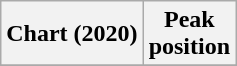<table class="wikitable sortable plainrowheaders">
<tr>
<th>Chart (2020)</th>
<th>Peak<br>position</th>
</tr>
<tr>
</tr>
</table>
